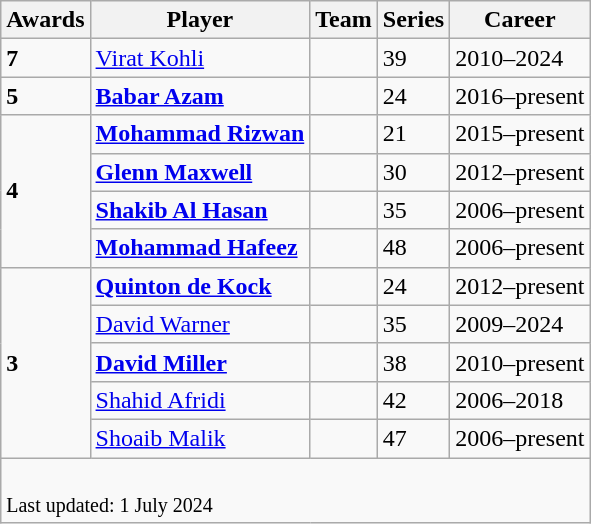<table class="wikitable">
<tr>
<th>Awards</th>
<th>Player</th>
<th>Team</th>
<th>Series</th>
<th>Career</th>
</tr>
<tr>
<td><strong>7</strong></td>
<td><a href='#'>Virat Kohli</a></td>
<td></td>
<td>39</td>
<td>2010–2024</td>
</tr>
<tr>
<td><strong>5</strong></td>
<td><strong><a href='#'>Babar Azam</a></strong></td>
<td></td>
<td>24</td>
<td>2016–present</td>
</tr>
<tr>
<td rowspan=4><strong>4</strong></td>
<td><strong><a href='#'>Mohammad Rizwan</a></strong></td>
<td></td>
<td>21</td>
<td>2015–present</td>
</tr>
<tr>
<td><strong><a href='#'>Glenn Maxwell</a></strong></td>
<td></td>
<td>30</td>
<td>2012–present</td>
</tr>
<tr>
<td><strong><a href='#'>Shakib Al Hasan</a></strong></td>
<td></td>
<td>35</td>
<td>2006–present</td>
</tr>
<tr>
<td><strong><a href='#'>Mohammad Hafeez</a></strong></td>
<td></td>
<td>48</td>
<td>2006–present</td>
</tr>
<tr>
<td rowspan=5><strong>3</strong></td>
<td><strong><a href='#'>Quinton de Kock</a></strong></td>
<td></td>
<td>24</td>
<td>2012–present</td>
</tr>
<tr>
<td><a href='#'>David Warner</a></td>
<td></td>
<td>35</td>
<td>2009–2024</td>
</tr>
<tr>
<td><strong><a href='#'>David Miller</a></strong></td>
<td></td>
<td>38</td>
<td>2010–present</td>
</tr>
<tr>
<td><a href='#'>Shahid Afridi</a></td>
<td></td>
<td>42</td>
<td>2006–2018</td>
</tr>
<tr>
<td><a href='#'>Shoaib Malik</a></td>
<td></td>
<td>47</td>
<td>2006–present</td>
</tr>
<tr>
<td colspan=5><br><small>Last updated: 1 July 2024</small></td>
</tr>
</table>
